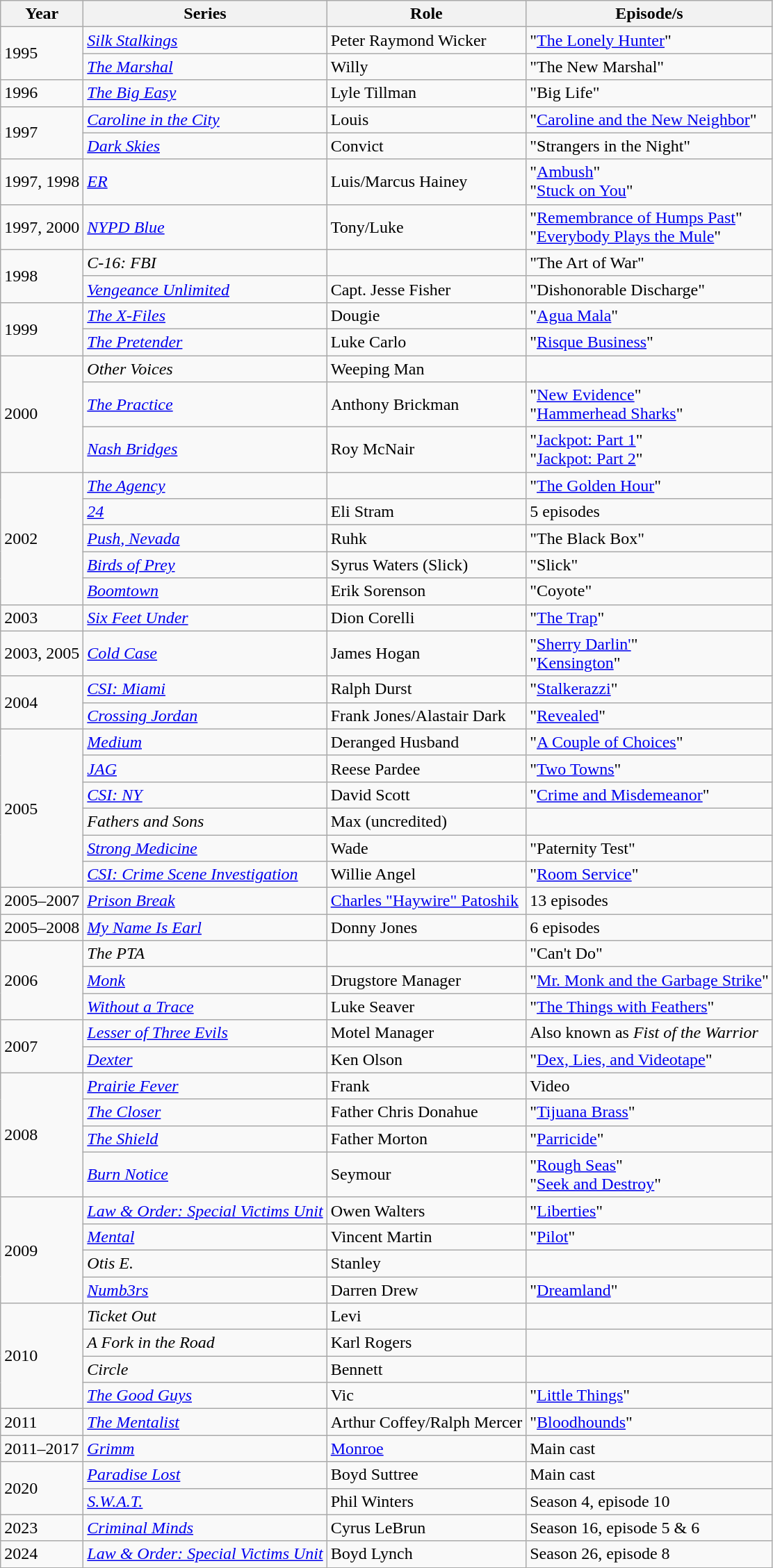<table class="wikitable sortable">
<tr>
<th>Year</th>
<th>Series</th>
<th>Role</th>
<th class="unsortable">Episode/s</th>
</tr>
<tr>
<td rowspan="2">1995</td>
<td><em><a href='#'>Silk Stalkings</a></em></td>
<td>Peter Raymond Wicker</td>
<td>"<a href='#'>The Lonely Hunter</a>"</td>
</tr>
<tr>
<td><em><a href='#'>The Marshal</a></em></td>
<td>Willy</td>
<td>"The New Marshal"</td>
</tr>
<tr>
<td>1996</td>
<td><em><a href='#'>The Big Easy</a></em></td>
<td>Lyle Tillman</td>
<td>"Big Life"</td>
</tr>
<tr>
<td rowspan="2">1997</td>
<td><em><a href='#'>Caroline in the City</a></em></td>
<td>Louis</td>
<td>"<a href='#'>Caroline and the New Neighbor</a>"</td>
</tr>
<tr>
<td><em><a href='#'>Dark Skies</a></em></td>
<td>Convict</td>
<td>"Strangers in the Night"</td>
</tr>
<tr>
<td>1997, 1998</td>
<td><em><a href='#'>ER</a></em></td>
<td>Luis/Marcus Hainey</td>
<td>"<a href='#'>Ambush</a>"<br>"<a href='#'>Stuck on You</a>"</td>
</tr>
<tr>
<td>1997, 2000</td>
<td><em><a href='#'>NYPD Blue</a></em></td>
<td>Tony/Luke</td>
<td>"<a href='#'>Remembrance of Humps Past</a>"<br>"<a href='#'>Everybody Plays the Mule</a>"</td>
</tr>
<tr>
<td rowspan="2">1998</td>
<td><em>C-16: FBI</em></td>
<td></td>
<td>"The Art of War"</td>
</tr>
<tr>
<td><em><a href='#'>Vengeance Unlimited</a></em></td>
<td>Capt. Jesse Fisher</td>
<td>"Dishonorable Discharge"</td>
</tr>
<tr>
<td rowspan="2">1999</td>
<td><em><a href='#'>The X-Files</a></em></td>
<td>Dougie</td>
<td>"<a href='#'>Agua Mala</a>"</td>
</tr>
<tr>
<td><em><a href='#'>The Pretender</a></em></td>
<td>Luke Carlo</td>
<td>"<a href='#'>Risque Business</a>"</td>
</tr>
<tr>
<td rowspan="3">2000</td>
<td><em>Other Voices</em></td>
<td>Weeping Man</td>
<td></td>
</tr>
<tr>
<td><em><a href='#'>The Practice</a></em></td>
<td>Anthony Brickman</td>
<td>"<a href='#'>New Evidence</a>"<br>"<a href='#'>Hammerhead Sharks</a>"</td>
</tr>
<tr>
<td><em><a href='#'>Nash Bridges</a></em></td>
<td>Roy McNair</td>
<td>"<a href='#'>Jackpot: Part 1</a>"<br>"<a href='#'>Jackpot: Part 2</a>"</td>
</tr>
<tr>
<td rowspan="5">2002</td>
<td><em><a href='#'>The Agency</a></em></td>
<td></td>
<td>"<a href='#'>The Golden Hour</a>"</td>
</tr>
<tr>
<td><em><a href='#'>24</a></em></td>
<td>Eli Stram</td>
<td>5 episodes</td>
</tr>
<tr>
<td><em><a href='#'>Push, Nevada</a></em></td>
<td>Ruhk</td>
<td>"The Black Box"</td>
</tr>
<tr>
<td><em><a href='#'>Birds of Prey</a></em></td>
<td>Syrus Waters (Slick)</td>
<td>"Slick"</td>
</tr>
<tr>
<td><em><a href='#'>Boomtown</a></em></td>
<td>Erik Sorenson</td>
<td>"Coyote"</td>
</tr>
<tr>
<td>2003</td>
<td><em><a href='#'>Six Feet Under</a></em></td>
<td>Dion Corelli</td>
<td>"<a href='#'>The Trap</a>"</td>
</tr>
<tr>
<td>2003, 2005</td>
<td><em><a href='#'>Cold Case</a></em></td>
<td>James Hogan</td>
<td>"<a href='#'>Sherry Darlin'</a>"<br>"<a href='#'>Kensington</a>"</td>
</tr>
<tr>
<td rowspan="2">2004</td>
<td><em><a href='#'>CSI: Miami</a></em></td>
<td>Ralph Durst</td>
<td>"<a href='#'>Stalkerazzi</a>"</td>
</tr>
<tr>
<td><em><a href='#'>Crossing Jordan</a></em></td>
<td>Frank Jones/Alastair Dark</td>
<td>"<a href='#'>Revealed</a>"</td>
</tr>
<tr>
<td rowspan="6">2005</td>
<td><em><a href='#'>Medium</a></em></td>
<td>Deranged Husband</td>
<td>"<a href='#'>A Couple of Choices</a>"</td>
</tr>
<tr>
<td><em><a href='#'>JAG</a></em></td>
<td>Reese Pardee</td>
<td>"<a href='#'>Two Towns</a>"</td>
</tr>
<tr>
<td><em><a href='#'>CSI: NY</a></em></td>
<td>David Scott</td>
<td>"<a href='#'>Crime and Misdemeanor</a>"</td>
</tr>
<tr>
<td><em>Fathers and Sons</em></td>
<td>Max (uncredited)</td>
</tr>
<tr>
<td><em><a href='#'>Strong Medicine</a></em></td>
<td>Wade</td>
<td>"Paternity Test"</td>
</tr>
<tr>
<td><em><a href='#'>CSI: Crime Scene Investigation</a></em></td>
<td>Willie Angel</td>
<td>"<a href='#'>Room Service</a>"</td>
</tr>
<tr>
<td>2005–2007</td>
<td><em><a href='#'>Prison Break</a></em></td>
<td><a href='#'>Charles "Haywire" Patoshik</a></td>
<td>13 episodes</td>
</tr>
<tr>
<td>2005–2008</td>
<td><em><a href='#'>My Name Is Earl</a></em></td>
<td>Donny Jones</td>
<td>6 episodes</td>
</tr>
<tr>
<td rowspan="3">2006</td>
<td><em>The PTA</em></td>
<td></td>
<td>"Can't Do"</td>
</tr>
<tr>
<td><em><a href='#'>Monk</a></em></td>
<td>Drugstore Manager</td>
<td>"<a href='#'>Mr. Monk and the Garbage Strike</a>"</td>
</tr>
<tr>
<td><em><a href='#'>Without a Trace</a></em></td>
<td>Luke Seaver</td>
<td>"<a href='#'>The Things with Feathers</a>"</td>
</tr>
<tr>
<td rowspan="2">2007</td>
<td><em><a href='#'>Lesser of Three Evils</a></em></td>
<td>Motel Manager</td>
<td>Also known as <em>Fist of the Warrior</em></td>
</tr>
<tr>
<td><em><a href='#'>Dexter</a></em></td>
<td>Ken Olson</td>
<td>"<a href='#'>Dex, Lies, and Videotape</a>"</td>
</tr>
<tr>
<td rowspan="4">2008</td>
<td><em><a href='#'>Prairie Fever</a></em></td>
<td>Frank</td>
<td>Video</td>
</tr>
<tr>
<td><em><a href='#'>The Closer</a></em></td>
<td>Father Chris Donahue</td>
<td>"<a href='#'>Tijuana Brass</a>"</td>
</tr>
<tr>
<td><em><a href='#'>The Shield</a></em></td>
<td>Father Morton</td>
<td>"<a href='#'>Parricide</a>"</td>
</tr>
<tr>
<td><em><a href='#'>Burn Notice</a></em></td>
<td>Seymour</td>
<td>"<a href='#'>Rough Seas</a>"<br>"<a href='#'>Seek and Destroy</a>"</td>
</tr>
<tr>
<td rowspan="4">2009</td>
<td><em><a href='#'>Law & Order: Special Victims Unit</a></em></td>
<td>Owen Walters</td>
<td>"<a href='#'>Liberties</a>"</td>
</tr>
<tr>
<td><em><a href='#'>Mental</a></em></td>
<td>Vincent Martin</td>
<td>"<a href='#'>Pilot</a>"</td>
</tr>
<tr>
<td><em>Otis E.</em></td>
<td>Stanley</td>
<td></td>
</tr>
<tr>
<td><em><a href='#'>Numb3rs</a></em></td>
<td>Darren Drew</td>
<td>"<a href='#'>Dreamland</a>"</td>
</tr>
<tr>
<td rowspan="4">2010</td>
<td><em>Ticket Out</em></td>
<td>Levi</td>
<td></td>
</tr>
<tr>
<td><em>A Fork in the Road</em></td>
<td>Karl Rogers</td>
<td></td>
</tr>
<tr>
<td><em>Circle</em></td>
<td>Bennett</td>
<td></td>
</tr>
<tr>
<td><em><a href='#'>The Good Guys</a></em></td>
<td>Vic</td>
<td>"<a href='#'>Little Things</a>"</td>
</tr>
<tr>
<td>2011</td>
<td><em><a href='#'>The Mentalist</a></em></td>
<td>Arthur Coffey/Ralph Mercer</td>
<td>"<a href='#'>Bloodhounds</a>"</td>
</tr>
<tr>
<td>2011–2017</td>
<td><em><a href='#'>Grimm</a></em></td>
<td><a href='#'>Monroe</a></td>
<td>Main cast</td>
</tr>
<tr>
<td rowspan="2">2020</td>
<td><em><a href='#'>Paradise Lost</a></em></td>
<td>Boyd Suttree</td>
<td>Main cast</td>
</tr>
<tr>
<td><em><a href='#'>S.W.A.T.</a></em></td>
<td>Phil Winters</td>
<td>Season 4, episode 10</td>
</tr>
<tr>
<td>2023</td>
<td><em><a href='#'>Criminal Minds</a></em></td>
<td>Cyrus LeBrun</td>
<td>Season 16, episode 5 & 6</td>
</tr>
<tr>
<td>2024</td>
<td><em><a href='#'>Law & Order: Special Victims Unit</a></em></td>
<td>Boyd Lynch</td>
<td>Season 26, episode 8</td>
</tr>
</table>
